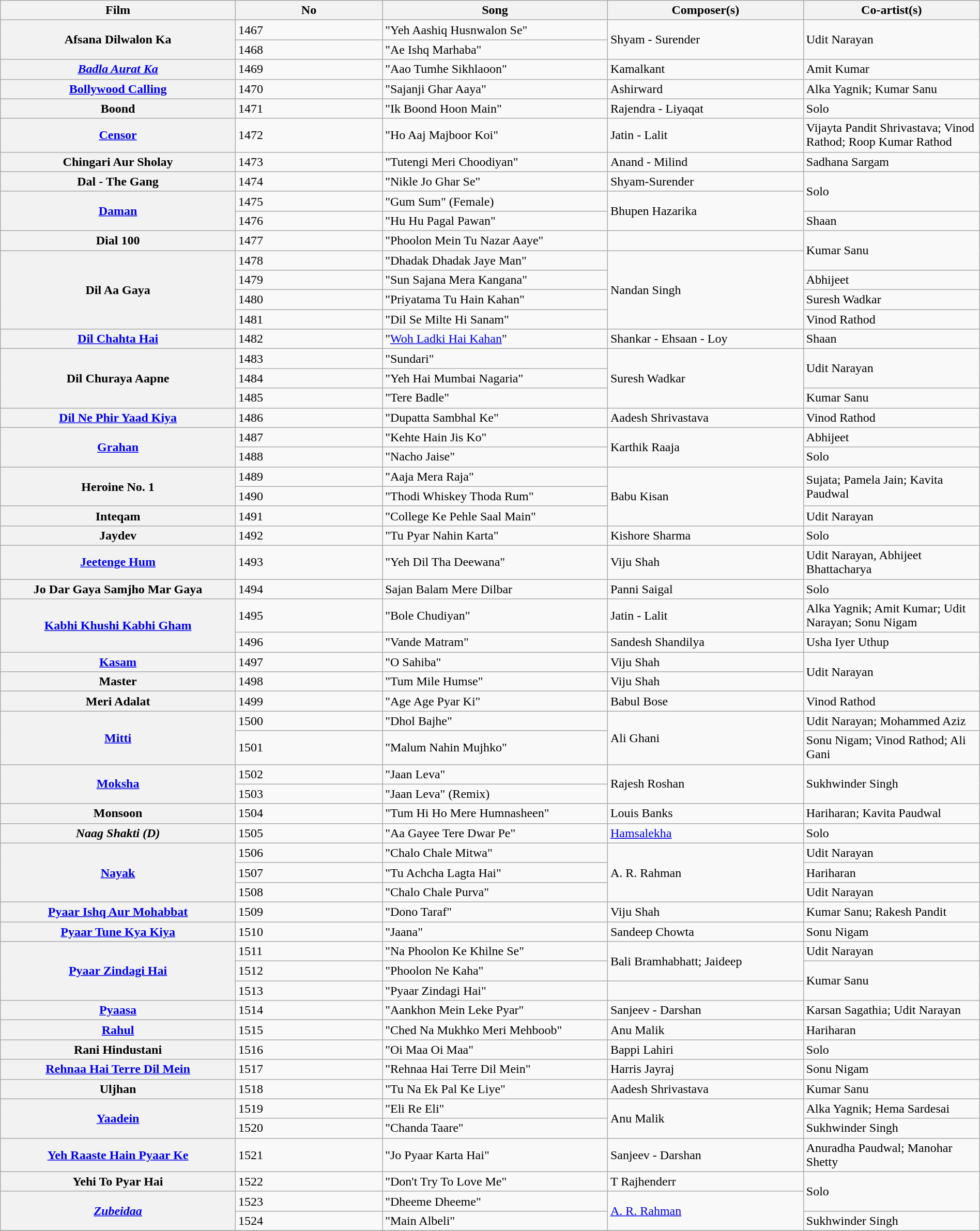<table class="wikitable plainrowheaders" style="width:100%; textcolor:#000">
<tr>
<th scope="col" style="width:24%;">Film</th>
<th>No</th>
<th scope="col" style="width:23%;">Song</th>
<th scope="col" style="width:20%;">Composer(s)</th>
<th scope="col" style="width:18%;">Co-artist(s)</th>
</tr>
<tr>
<th rowspan="2">Afsana Dilwalon Ka</th>
<td>1467</td>
<td>"Yeh Aashiq Husnwalon Se"</td>
<td rowspan="2">Shyam - Surender</td>
<td rowspan="2">Udit Narayan</td>
</tr>
<tr>
<td>1468</td>
<td>"Ae Ishq Marhaba"</td>
</tr>
<tr>
<th><em><a href='#'>Badla Aurat Ka</a></em></th>
<td>1469</td>
<td>"Aao Tumhe Sikhlaoon"</td>
<td>Kamalkant</td>
<td>Amit Kumar</td>
</tr>
<tr>
<th><a href='#'>Bollywood Calling</a></th>
<td>1470</td>
<td>"Sajanji Ghar Aaya"</td>
<td>Ashirward</td>
<td>Alka Yagnik; Kumar Sanu</td>
</tr>
<tr>
<th>Boond</th>
<td>1471</td>
<td>"Ik Boond Hoon Main"</td>
<td>Rajendra - Liyaqat</td>
<td>Solo</td>
</tr>
<tr>
<th><a href='#'>Censor</a></th>
<td>1472</td>
<td>"Ho Aaj Majboor Koi"</td>
<td>Jatin - Lalit</td>
<td>Vijayta Pandit Shrivastava; Vinod Rathod; Roop Kumar Rathod</td>
</tr>
<tr>
<th>Chingari Aur Sholay</th>
<td>1473</td>
<td>"Tutengi Meri Choodiyan"</td>
<td>Anand - Milind</td>
<td>Sadhana Sargam</td>
</tr>
<tr>
<th>Dal - The Gang</th>
<td>1474</td>
<td>"Nikle Jo Ghar Se"</td>
<td>Shyam-Surender</td>
<td rowspan=2>Solo</td>
</tr>
<tr>
<th rowspan=2><a href='#'>Daman</a></th>
<td>1475</td>
<td>"Gum Sum" (Female)</td>
<td rowspan=2>Bhupen Hazarika</td>
</tr>
<tr>
<td>1476</td>
<td>"Hu Hu Pagal Pawan"</td>
<td>Shaan</td>
</tr>
<tr>
<th>Dial 100</th>
<td>1477</td>
<td>"Phoolon Mein Tu Nazar Aaye"</td>
<td></td>
<td rowspan=2>Kumar Sanu</td>
</tr>
<tr>
<th rowspan=4>Dil Aa Gaya</th>
<td>1478</td>
<td>"Dhadak Dhadak Jaye Man"</td>
<td rowspan=4>Nandan Singh</td>
</tr>
<tr>
<td>1479</td>
<td>"Sun Sajana Mera Kangana"</td>
<td>Abhijeet</td>
</tr>
<tr>
<td>1480</td>
<td>"Priyatama Tu Hain Kahan"</td>
<td>Suresh Wadkar</td>
</tr>
<tr>
<td>1481</td>
<td>"Dil Se Milte Hi Sanam"</td>
<td>Vinod Rathod</td>
</tr>
<tr>
<th><a href='#'>Dil Chahta Hai</a></th>
<td>1482</td>
<td>"<a href='#'>Woh Ladki Hai Kahan</a>"</td>
<td>Shankar - Ehsaan - Loy</td>
<td>Shaan</td>
</tr>
<tr>
<th rowspan=3>Dil Churaya Aapne</th>
<td>1483</td>
<td>"Sundari"</td>
<td rowspan=3>Suresh Wadkar</td>
<td rowspan=2>Udit Narayan</td>
</tr>
<tr>
<td>1484</td>
<td>"Yeh Hai Mumbai Nagaria"</td>
</tr>
<tr>
<td>1485</td>
<td>"Tere Badle"</td>
<td>Kumar Sanu</td>
</tr>
<tr>
<th><a href='#'>Dil Ne Phir Yaad Kiya</a></th>
<td>1486</td>
<td>"Dupatta Sambhal Ke"</td>
<td>Aadesh Shrivastava</td>
<td>Vinod Rathod</td>
</tr>
<tr>
<th rowspan=2><a href='#'>Grahan</a></th>
<td>1487</td>
<td>"Kehte Hain Jis Ko"</td>
<td rowspan=2>Karthik Raaja</td>
<td>Abhijeet</td>
</tr>
<tr>
<td>1488</td>
<td>"Nacho Jaise"</td>
<td>Solo</td>
</tr>
<tr>
<th rowspan=2>Heroine No. 1</th>
<td>1489</td>
<td>"Aaja Mera Raja"</td>
<td rowspan=3>Babu Kisan</td>
<td rowspan=2>Sujata; Pamela Jain; Kavita Paudwal</td>
</tr>
<tr>
<td>1490</td>
<td>"Thodi Whiskey Thoda Rum"</td>
</tr>
<tr>
<th>Inteqam</th>
<td>1491</td>
<td>"College Ke Pehle Saal Main"</td>
<td>Udit Narayan</td>
</tr>
<tr>
<th>Jaydev</th>
<td>1492</td>
<td>"Tu Pyar Nahin Karta"</td>
<td>Kishore Sharma</td>
<td>Solo</td>
</tr>
<tr>
<th><a href='#'>Jeetenge Hum</a></th>
<td>1493</td>
<td>"Yeh Dil Tha Deewana"</td>
<td>Viju Shah</td>
<td>Udit Narayan, Abhijeet Bhattacharya</td>
</tr>
<tr>
<th>Jo Dar Gaya Samjho Mar Gaya</th>
<td>1494</td>
<td>Sajan Balam Mere Dilbar</td>
<td>Panni Saigal</td>
<td>Solo</td>
</tr>
<tr>
<th rowspan=2><a href='#'>Kabhi Khushi Kabhi Gham</a></th>
<td>1495</td>
<td>"Bole Chudiyan"</td>
<td>Jatin - Lalit</td>
<td>Alka Yagnik; Amit Kumar; Udit Narayan; Sonu Nigam</td>
</tr>
<tr>
<td>1496</td>
<td>"Vande Matram"</td>
<td>Sandesh Shandilya</td>
<td>Usha Iyer Uthup</td>
</tr>
<tr>
<th><a href='#'>Kasam</a></th>
<td>1497</td>
<td>"O Sahiba"</td>
<td>Viju Shah</td>
<td rowspan=2>Udit Narayan</td>
</tr>
<tr>
<th>Master</th>
<td>1498</td>
<td>"Tum Mile Humse"</td>
<td>Viju Shah</td>
</tr>
<tr>
<th>Meri Adalat</th>
<td>1499</td>
<td>"Age Age Pyar Ki"</td>
<td>Babul Bose</td>
<td>Vinod Rathod</td>
</tr>
<tr>
<th rowspan=2><a href='#'>Mitti</a></th>
<td>1500</td>
<td>"Dhol Bajhe"</td>
<td rowspan=2>Ali Ghani</td>
<td>Udit Narayan; Mohammed Aziz</td>
</tr>
<tr>
<td>1501</td>
<td>"Malum Nahin Mujhko"</td>
<td>Sonu Nigam; Vinod Rathod; Ali Gani</td>
</tr>
<tr>
<th rowspan=2><a href='#'>Moksha</a></th>
<td>1502</td>
<td>"Jaan Leva"</td>
<td rowspan=2>Rajesh Roshan</td>
<td rowspan=2>Sukhwinder Singh</td>
</tr>
<tr>
<td>1503</td>
<td>"Jaan Leva" (Remix)</td>
</tr>
<tr>
<th>Monsoon</th>
<td>1504</td>
<td>"Tum Hi Ho Mere Humnasheen"</td>
<td>Louis Banks</td>
<td>Hariharan; Kavita Paudwal</td>
</tr>
<tr>
<th><em>Naag Shakti (D)</em></th>
<td>1505</td>
<td>"Aa Gayee Tere Dwar Pe"</td>
<td><a href='#'>Hamsalekha</a></td>
<td>Solo</td>
</tr>
<tr>
<th rowspan=3><a href='#'>Nayak</a></th>
<td>1506</td>
<td>"Chalo Chale Mitwa"</td>
<td rowspan=3>A. R. Rahman</td>
<td>Udit Narayan</td>
</tr>
<tr>
<td>1507</td>
<td>"Tu Achcha Lagta Hai"</td>
<td>Hariharan</td>
</tr>
<tr>
<td>1508</td>
<td>"Chalo Chale Purva"</td>
<td>Udit Narayan</td>
</tr>
<tr>
<th><a href='#'>Pyaar Ishq Aur Mohabbat</a></th>
<td>1509</td>
<td>"Dono Taraf"</td>
<td>Viju Shah</td>
<td>Kumar Sanu;  Rakesh Pandit</td>
</tr>
<tr>
<th><a href='#'>Pyaar Tune Kya Kiya</a></th>
<td>1510</td>
<td>"Jaana"</td>
<td>Sandeep Chowta</td>
<td>Sonu Nigam</td>
</tr>
<tr>
<th rowspan=3><a href='#'>Pyaar Zindagi Hai</a></th>
<td>1511</td>
<td>"Na Phoolon Ke Khilne Se"</td>
<td rowspan=2>Bali Bramhabhatt; Jaideep</td>
<td>Udit Narayan</td>
</tr>
<tr>
<td>1512</td>
<td>"Phoolon Ne Kaha"</td>
<td rowspan=2>Kumar Sanu</td>
</tr>
<tr>
<td>1513</td>
<td>"Pyaar Zindagi Hai"</td>
</tr>
<tr>
<th><a href='#'>Pyaasa</a></th>
<td>1514</td>
<td>"Aankhon Mein Leke Pyar"</td>
<td>Sanjeev - Darshan</td>
<td>Karsan Sagathia; Udit Narayan</td>
</tr>
<tr>
<th><a href='#'>Rahul</a></th>
<td>1515</td>
<td>"Ched Na Mukhko Meri Mehboob"</td>
<td>Anu Malik</td>
<td>Hariharan</td>
</tr>
<tr>
<th>Rani Hindustani</th>
<td>1516</td>
<td>"Oi Maa Oi Maa"</td>
<td>Bappi Lahiri</td>
<td>Solo</td>
</tr>
<tr>
<th><a href='#'>Rehnaa Hai Terre Dil Mein</a></th>
<td>1517</td>
<td>"Rehnaa Hai Terre Dil Mein"</td>
<td>Harris Jayraj</td>
<td>Sonu Nigam</td>
</tr>
<tr>
<th>Uljhan</th>
<td>1518</td>
<td>"Tu Na Ek Pal Ke Liye"</td>
<td>Aadesh Shrivastava</td>
<td>Kumar Sanu</td>
</tr>
<tr>
<th rowspan=2><a href='#'>Yaadein</a></th>
<td>1519</td>
<td>"Eli Re Eli"</td>
<td rowspan=2>Anu Malik</td>
<td>Alka Yagnik;  Hema Sardesai</td>
</tr>
<tr>
<td>1520</td>
<td>"Chanda Taare"</td>
<td>Sukhwinder Singh</td>
</tr>
<tr>
<th><a href='#'>Yeh Raaste Hain Pyaar Ke</a></th>
<td>1521</td>
<td>"Jo Pyaar Karta Hai"</td>
<td>Sanjeev - Darshan</td>
<td>Anuradha Paudwal;  Manohar Shetty</td>
</tr>
<tr>
<th>Yehi To Pyar Hai</th>
<td>1522</td>
<td>"Don't Try To Love Me"</td>
<td>T Rajhenderr</td>
<td rowspan=2>Solo</td>
</tr>
<tr>
<th rowspan="2"><em><a href='#'>Zubeidaa</a></em></th>
<td>1523</td>
<td>"Dheeme Dheeme"</td>
<td rowspan="2"><a href='#'>A. R. Rahman</a></td>
</tr>
<tr>
<td>1524</td>
<td>"Main Albeli"</td>
<td>Sukhwinder Singh</td>
</tr>
<tr>
</tr>
</table>
